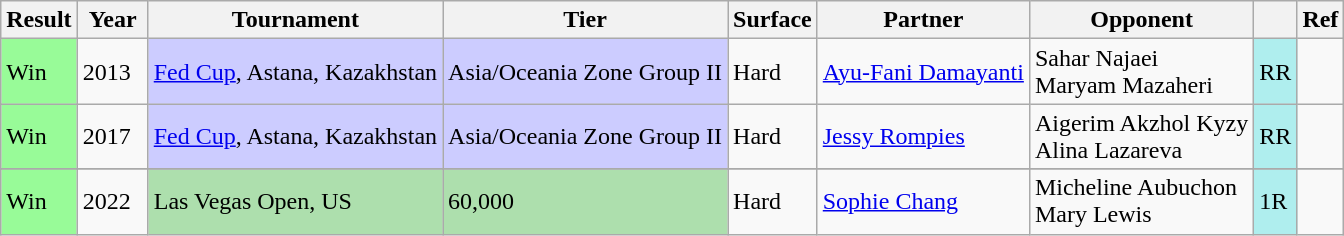<table class="wikitable">
<tr>
<th>Result</th>
<th width=40>Year</th>
<th>Tournament</th>
<th>Tier</th>
<th>Surface</th>
<th>Partner</th>
<th>Opponent</th>
<th></th>
<th>Ref</th>
</tr>
<tr>
<td bgcolor=98fb98>Win</td>
<td>2013</td>
<td bgcolor=ccccff><a href='#'>Fed Cup</a>, Astana, Kazakhstan</td>
<td bgcolor=ccccff>Asia/Oceania Zone Group II</td>
<td>Hard</td>
<td> <a href='#'>Ayu-Fani Damayanti</a></td>
<td> Sahar Najaei <br>  Maryam Mazaheri</td>
<td bgcolor=afeeee>RR</td>
<td align="center"></td>
</tr>
<tr>
<td bgcolor=98fb98>Win</td>
<td>2017</td>
<td bgcolor=ccccff><a href='#'>Fed Cup</a>, Astana, Kazakhstan</td>
<td bgcolor=ccccff>Asia/Oceania Zone Group II</td>
<td>Hard</td>
<td> <a href='#'>Jessy Rompies</a></td>
<td> Aigerim Akzhol Kyzy <br>  Alina Lazareva</td>
<td bgcolor=afeeee>RR</td>
<td align="center"></td>
</tr>
<tr>
</tr>
<tr>
<td bgcolor=98fb98>Win</td>
<td>2022</td>
<td bgcolor=addfad>Las Vegas Open, US</td>
<td bgcolor=addfad>60,000</td>
<td>Hard</td>
<td> <a href='#'>Sophie Chang</a></td>
<td> Micheline Aubuchon <br>  Mary Lewis</td>
<td bgcolor=afeeee>1R</td>
<td align="center"></td>
</tr>
</table>
